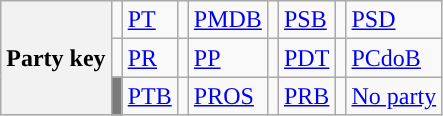<table class=wikitable>
<tr>
<th rowspan=3>Party key</th>
<td></td>
<td><a href='#'>PT</a></td>
<td></td>
<td><a href='#'>PMDB</a></td>
<td></td>
<td><a href='#'>PSB</a></td>
<td></td>
<td><a href='#'>PSD</a></td>
</tr>
<tr>
<td></td>
<td><a href='#'>PR</a></td>
<td></td>
<td><a href='#'>PP</a></td>
<td></td>
<td><a href='#'>PDT</a></td>
<td></td>
<td><a href='#'>PCdoB</a></td>
</tr>
<tr>
<td bgcolor="#7B7B7B"></td>
<td><a href='#'>PTB</a></td>
<td></td>
<td><a href='#'>PROS</a></td>
<td></td>
<td><a href='#'>PRB</a></td>
<td></td>
<td><a href='#'>No party</a></td>
</tr>
</table>
